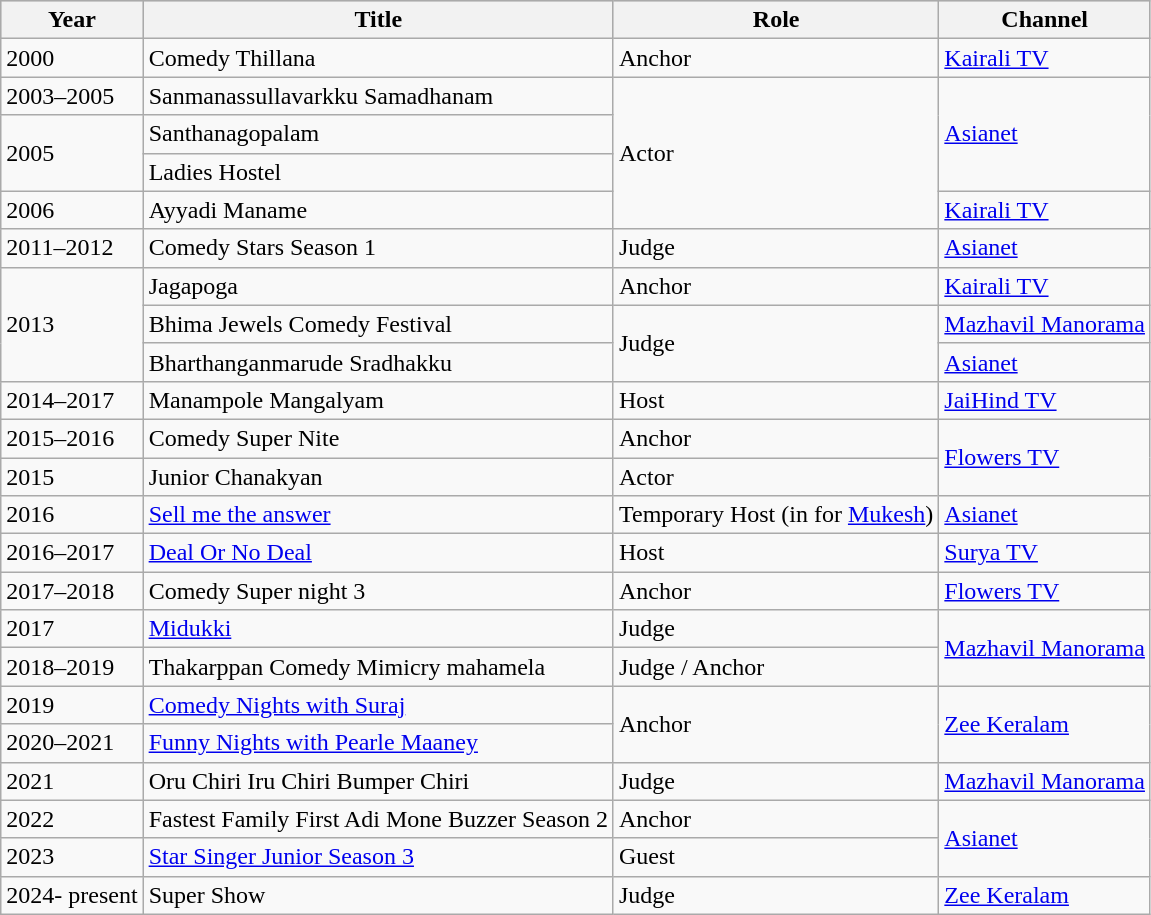<table class="wikitable sortable">
<tr style="background:#ccc; text-align:center;">
<th scope="col">Year</th>
<th scope="col">Title</th>
<th scope="col">Role</th>
<th scope="col">Channel</th>
</tr>
<tr>
<td>2000</td>
<td>Comedy Thillana</td>
<td>Anchor</td>
<td><a href='#'>Kairali TV</a></td>
</tr>
<tr>
<td>2003–2005</td>
<td>Sanmanassullavarkku Samadhanam</td>
<td rowspan="4">Actor</td>
<td rowspan="3"><a href='#'>Asianet</a></td>
</tr>
<tr>
<td rowspan="2">2005</td>
<td>Santhanagopalam</td>
</tr>
<tr>
<td>Ladies Hostel</td>
</tr>
<tr>
<td>2006</td>
<td>Ayyadi Maname</td>
<td><a href='#'>Kairali TV</a></td>
</tr>
<tr>
<td>2011–2012</td>
<td>Comedy Stars Season 1</td>
<td>Judge</td>
<td><a href='#'>Asianet</a></td>
</tr>
<tr>
<td rowspan="3">2013</td>
<td>Jagapoga</td>
<td>Anchor</td>
<td><a href='#'>Kairali TV</a></td>
</tr>
<tr>
<td>Bhima Jewels Comedy Festival</td>
<td rowspan="2">Judge</td>
<td><a href='#'>Mazhavil Manorama</a></td>
</tr>
<tr>
<td>Bharthanganmarude Sradhakku</td>
<td><a href='#'>Asianet</a></td>
</tr>
<tr>
<td>2014–2017</td>
<td>Manampole Mangalyam</td>
<td>Host</td>
<td><a href='#'>JaiHind TV</a></td>
</tr>
<tr>
<td>2015–2016</td>
<td>Comedy Super Nite</td>
<td>Anchor</td>
<td rowspan="2"><a href='#'>Flowers TV</a></td>
</tr>
<tr>
<td>2015</td>
<td>Junior Chanakyan</td>
<td>Actor</td>
</tr>
<tr>
<td>2016</td>
<td><a href='#'>Sell me the answer</a></td>
<td>Temporary Host (in for <a href='#'>Mukesh</a>)</td>
<td><a href='#'>Asianet</a></td>
</tr>
<tr>
<td>2016–2017</td>
<td><a href='#'>Deal Or No Deal</a></td>
<td>Host</td>
<td><a href='#'>Surya TV</a></td>
</tr>
<tr>
<td>2017–2018</td>
<td>Comedy Super night 3</td>
<td>Anchor</td>
<td><a href='#'>Flowers TV</a></td>
</tr>
<tr>
<td>2017</td>
<td><a href='#'>Midukki</a></td>
<td>Judge</td>
<td rowspan="2"><a href='#'>Mazhavil Manorama</a></td>
</tr>
<tr>
<td>2018–2019</td>
<td>Thakarppan Comedy Mimicry mahamela</td>
<td>Judge / Anchor</td>
</tr>
<tr>
<td>2019</td>
<td><a href='#'>Comedy Nights with Suraj</a></td>
<td rowspan="2">Anchor</td>
<td rowspan="2"><a href='#'>Zee Keralam</a></td>
</tr>
<tr>
<td>2020–2021</td>
<td><a href='#'>Funny Nights with Pearle Maaney</a></td>
</tr>
<tr>
<td>2021</td>
<td>Oru Chiri Iru Chiri Bumper Chiri</td>
<td>Judge</td>
<td><a href='#'>Mazhavil Manorama</a></td>
</tr>
<tr>
<td>2022</td>
<td>Fastest Family First Adi Mone Buzzer Season 2</td>
<td>Anchor</td>
<td rowspan="2"><a href='#'>Asianet</a></td>
</tr>
<tr>
<td>2023</td>
<td><a href='#'>Star Singer Junior Season 3</a></td>
<td>Guest</td>
</tr>
<tr>
<td>2024- present</td>
<td>Super Show</td>
<td>Judge</td>
<td><a href='#'>Zee Keralam</a></td>
</tr>
</table>
